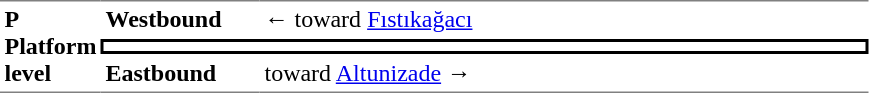<table table border=0 cellspacing=0 cellpadding=3>
<tr>
<td style="border-top:solid 1px gray;border-bottom:solid 1px gray;" width=50 rowspan=3 valign=top><strong>P<br>Platform level</strong></td>
<td style="border-top:solid 1px gray;" width=100><strong>Westbound</strong></td>
<td style="border-top:solid 1px gray;" width=400>←  toward <a href='#'>Fıstıkağacı</a></td>
</tr>
<tr>
<td style="border-top:solid 2px black;border-right:solid 2px black;border-left:solid 2px black;border-bottom:solid 2px black;text-align:center;" colspan=2></td>
</tr>
<tr>
<td style="border-bottom:solid 1px gray;"><strong>Eastbound</strong></td>
<td style="border-bottom:solid 1px gray;"> toward <a href='#'>Altunizade</a> →</td>
</tr>
</table>
